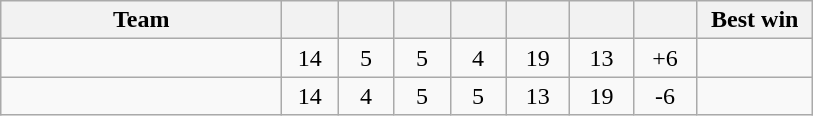<table class="wikitable sortable" style="text-align:center;">
<tr>
<th width=180>Team</th>
<th width=30></th>
<th width=30></th>
<th width=30></th>
<th width=30></th>
<th width=35></th>
<th width=35></th>
<th width=35></th>
<th width=70>Best win</th>
</tr>
<tr>
<td align="left"></td>
<td>14</td>
<td>5</td>
<td>5</td>
<td>4</td>
<td>19</td>
<td>13</td>
<td>+6</td>
<td></td>
</tr>
<tr>
<td align="left"></td>
<td>14</td>
<td>4</td>
<td>5</td>
<td>5</td>
<td>13</td>
<td>19</td>
<td>-6</td>
<td></td>
</tr>
</table>
